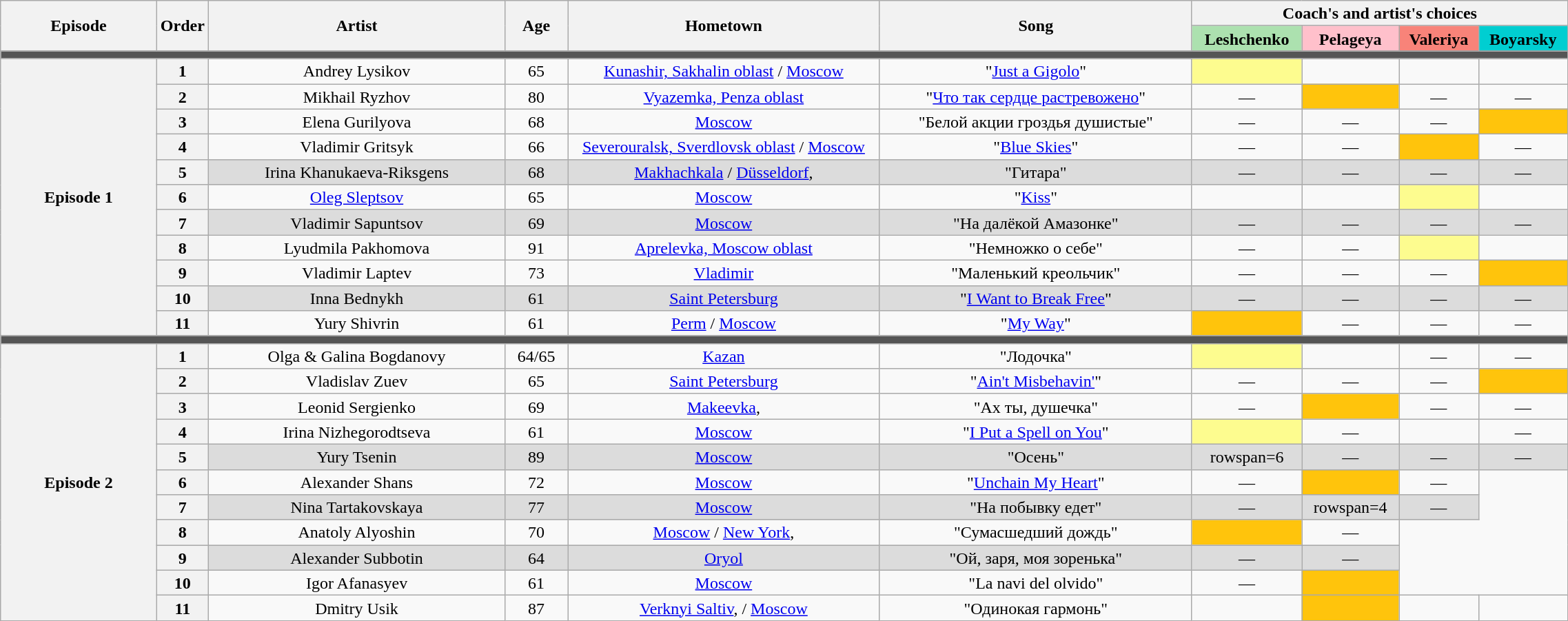<table class="wikitable" style="text-align:center; line-height:17px; width:120%">
<tr>
<th rowspan="2" scope="col" style="width:10%">Episode</th>
<th rowspan="2" scope="col" style="width:03%">Order</th>
<th rowspan="2" scope="col" style="width:19%">Artist</th>
<th rowspan="2" scope="col" style="width:04%">Age</th>
<th rowspan="2" scope="col" style="width:20%">Hometown</th>
<th rowspan="2" scope="col" style="width:20%">Song</th>
<th colspan="4" scope="col" style="width:24%">Coach's and artist's choices</th>
</tr>
<tr>
<th style="background:#ace1af">Leshchenko</th>
<th style="background:pink">Pelageya</th>
<th style="background:#f88379">Valeriya</th>
<th style="background:#00ced1">Boyarsky</th>
</tr>
<tr>
<td colspan="10" style="background:#555"></td>
</tr>
<tr>
<th rowspan="11"><strong>Episode 1</strong><br></th>
<th>1</th>
<td>Andrey Lysikov</td>
<td>65</td>
<td><a href='#'>Kunashir, Sakhalin oblast</a> / <a href='#'>Moscow</a></td>
<td>"<a href='#'>Just a Gigolo</a>"</td>
<td style="background:#fdfc8f;"><strong></strong></td>
<td><strong></strong></td>
<td><strong></strong></td>
<td><strong></strong></td>
</tr>
<tr>
<th>2</th>
<td>Mikhail Ryzhov</td>
<td>80</td>
<td><a href='#'>Vyazemka, Penza oblast</a></td>
<td>"<a href='#'>Что так сердце растревожено</a>"</td>
<td>—</td>
<td style="background:#FFC40C;"><strong></strong></td>
<td>—</td>
<td>—</td>
</tr>
<tr>
<th>3</th>
<td>Elena Gurilyova</td>
<td>68</td>
<td><a href='#'>Moscow</a></td>
<td>"Белой акции гроздья душистые"</td>
<td>—</td>
<td>—</td>
<td>—</td>
<td style="background:#FFC40C;"><strong></strong></td>
</tr>
<tr>
<th>4</th>
<td>Vladimir Gritsyk</td>
<td>66</td>
<td><a href='#'>Severouralsk, Sverdlovsk oblast</a> / <a href='#'>Moscow</a></td>
<td>"<a href='#'>Blue Skies</a>"</td>
<td>—</td>
<td>—</td>
<td style="background:#FFC40C;"><strong></strong></td>
<td>—</td>
</tr>
<tr style="background:#DCDCDC;"|>
<th>5</th>
<td>Irina Khanukaeva-Riksgens</td>
<td>68</td>
<td><a href='#'>Makhachkala</a> / <a href='#'>Düsseldorf</a>, </td>
<td>"Гитара"</td>
<td>—</td>
<td>—</td>
<td>—</td>
<td>—</td>
</tr>
<tr>
<th>6</th>
<td><a href='#'>Oleg Sleptsov</a></td>
<td>65</td>
<td><a href='#'>Moscow</a></td>
<td>"<a href='#'>Kiss</a>"</td>
<td><strong></strong></td>
<td><strong></strong></td>
<td style="background:#fdfc8f;"><strong></strong></td>
<td><strong></strong></td>
</tr>
<tr style="background:#DCDCDC;"|>
<th>7</th>
<td>Vladimir Sapuntsov</td>
<td>69</td>
<td><a href='#'>Moscow</a></td>
<td>"На далёкой Амазонке"</td>
<td>—</td>
<td>—</td>
<td>—</td>
<td>—</td>
</tr>
<tr>
<th>8</th>
<td>Lyudmila Pakhomova</td>
<td>91</td>
<td><a href='#'>Aprelevka, Moscow oblast</a></td>
<td>"Немножко о себе"</td>
<td>—</td>
<td>—</td>
<td style="background:#fdfc8f;"><strong></strong></td>
<td><strong></strong></td>
</tr>
<tr>
<th>9</th>
<td>Vladimir Laptev</td>
<td>73</td>
<td><a href='#'>Vladimir</a></td>
<td>"Маленький креольчик"</td>
<td>—</td>
<td>—</td>
<td>—</td>
<td style="background:#FFC40C;"><strong></strong></td>
</tr>
<tr style="background:#DCDCDC;"|>
<th>10</th>
<td>Inna Bednykh</td>
<td>61</td>
<td><a href='#'>Saint Petersburg</a></td>
<td>"<a href='#'>I Want to Break Free</a>"</td>
<td>—</td>
<td>—</td>
<td>—</td>
<td>—</td>
</tr>
<tr>
<th>11</th>
<td>Yury Shivrin</td>
<td>61</td>
<td><a href='#'>Perm</a> / <a href='#'>Moscow</a></td>
<td>"<a href='#'>My Way</a>"</td>
<td style="background:#FFC40C;"><strong></strong></td>
<td>—</td>
<td>—</td>
<td>—</td>
</tr>
<tr>
<td colspan="10" style="background:#555"></td>
</tr>
<tr>
<th rowspan="11"><strong>Episode 2</strong><br></th>
<th>1</th>
<td>Olga & Galina Bogdanovy</td>
<td>64/65</td>
<td><a href='#'>Kazan</a></td>
<td>"Лодочка"</td>
<td style="background:#fdfc8f;"><strong></strong></td>
<td><strong></strong></td>
<td>—</td>
<td>—</td>
</tr>
<tr>
<th>2</th>
<td>Vladislav Zuev</td>
<td>65</td>
<td><a href='#'>Saint Petersburg</a></td>
<td>"<a href='#'>Ain't Misbehavin'</a>"</td>
<td>—</td>
<td>—</td>
<td>—</td>
<td style="background:#ffc40c;"><strong></strong></td>
</tr>
<tr>
<th>3</th>
<td>Leonid Sergienko</td>
<td>69</td>
<td><a href='#'>Makeevka</a>, </td>
<td>"Ах ты, душечка"</td>
<td>—</td>
<td style="background:#ffc40c;"><strong></strong></td>
<td>—</td>
<td>—</td>
</tr>
<tr>
<th>4</th>
<td>Irina Nizhegorodtseva</td>
<td>61</td>
<td><a href='#'>Moscow</a></td>
<td>"<a href='#'>I Put a Spell on You</a>"</td>
<td style="background:#fdfc8f;"><strong></strong></td>
<td>—</td>
<td><strong></strong></td>
<td>—</td>
</tr>
<tr style="background:#DCDCDC;"|>
<th>5</th>
<td>Yury Tsenin</td>
<td>89</td>
<td><a href='#'>Moscow</a></td>
<td>"Осень"</td>
<td>rowspan=6 </td>
<td>—</td>
<td>—</td>
<td>—</td>
</tr>
<tr>
<th>6</th>
<td>Alexander Shans</td>
<td>72</td>
<td><a href='#'>Moscow</a></td>
<td>"<a href='#'>Unchain My Heart</a>"</td>
<td>—</td>
<td style="background:#ffc40c;"><strong></strong></td>
<td>—</td>
</tr>
<tr style="background:#DCDCDC;"|>
<th>7</th>
<td>Nina Tartakovskaya</td>
<td>77</td>
<td><a href='#'>Moscow</a></td>
<td>"На побывку едет"</td>
<td>—</td>
<td>rowspan=4 </td>
<td>—</td>
</tr>
<tr>
<th>8</th>
<td>Anatoly Alyoshin</td>
<td>70</td>
<td><a href='#'>Moscow</a> / <a href='#'>New York</a>, </td>
<td>"Сумасшедший дождь"</td>
<td style="background:#ffc40c;"><strong></strong></td>
<td>—</td>
</tr>
<tr style="background:#DCDCDC;"|>
<th>9</th>
<td>Alexander Subbotin</td>
<td>64</td>
<td><a href='#'>Oryol</a></td>
<td>"Ой, заря, моя зоренька"</td>
<td>—</td>
<td>—</td>
</tr>
<tr>
<th>10</th>
<td>Igor Afanasyev</td>
<td>61</td>
<td><a href='#'>Moscow</a></td>
<td>"La navi del olvido"</td>
<td>—</td>
<td style="background:#ffc40c;"><strong></strong></td>
</tr>
<tr>
<th>11</th>
<td>Dmitry Usik</td>
<td>87</td>
<td><a href='#'>Verknyi Saltiv</a>,  / <a href='#'>Moscow</a></td>
<td>"Одинокая гармонь"</td>
<td><strong></strong></td>
<td style="background:#ffc40c;"><strong></strong></td>
<td><strong></strong></td>
<td><strong></strong></td>
</tr>
</table>
